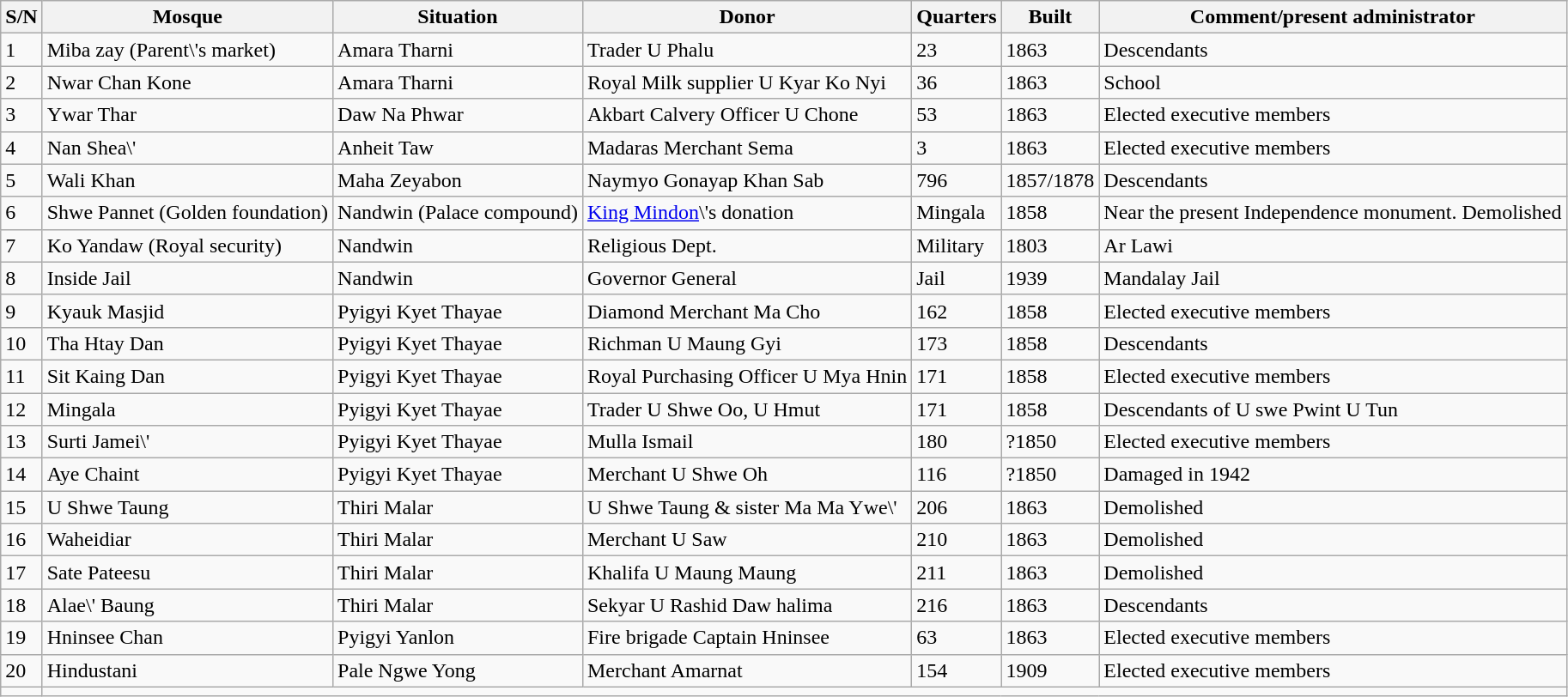<table class="wikitable">
<tr>
<th>S/N</th>
<th>Mosque</th>
<th>Situation</th>
<th>Donor</th>
<th>Quarters</th>
<th>Built</th>
<th>Comment/present administrator</th>
</tr>
<tr>
<td>1</td>
<td>Miba zay (Parent\'s market)</td>
<td>Amara Tharni</td>
<td>Trader U Phalu</td>
<td>23</td>
<td>1863</td>
<td>Descendants</td>
</tr>
<tr>
<td>2</td>
<td>Nwar Chan Kone</td>
<td>Amara Tharni</td>
<td>Royal Milk supplier U Kyar Ko Nyi</td>
<td>36</td>
<td>1863</td>
<td>School</td>
</tr>
<tr>
<td>3</td>
<td>Ywar Thar</td>
<td>Daw Na Phwar</td>
<td>Akbart Calvery Officer U Chone</td>
<td>53</td>
<td>1863</td>
<td>Elected executive members</td>
</tr>
<tr>
<td>4</td>
<td>Nan Shea\'</td>
<td>Anheit Taw</td>
<td>Madaras Merchant Sema</td>
<td>3</td>
<td>1863</td>
<td>Elected executive members</td>
</tr>
<tr>
<td>5</td>
<td>Wali Khan</td>
<td>Maha Zeyabon</td>
<td>Naymyo Gonayap Khan Sab</td>
<td>796</td>
<td>1857/1878</td>
<td>Descendants</td>
</tr>
<tr>
<td>6</td>
<td>Shwe Pannet (Golden foundation)</td>
<td>Nandwin (Palace compound)</td>
<td><a href='#'>King Mindon</a>\'s donation</td>
<td>Mingala</td>
<td>1858</td>
<td>Near the present Independence monument. Demolished</td>
</tr>
<tr>
<td>7</td>
<td>Ko Yandaw (Royal security)</td>
<td>Nandwin</td>
<td>Religious Dept.</td>
<td>Military</td>
<td>1803</td>
<td>Ar Lawi</td>
</tr>
<tr>
<td>8</td>
<td>Inside Jail</td>
<td>Nandwin</td>
<td>Governor General</td>
<td>Jail</td>
<td>1939</td>
<td>Mandalay Jail</td>
</tr>
<tr>
<td>9</td>
<td>Kyauk Masjid</td>
<td>Pyigyi Kyet Thayae</td>
<td>Diamond Merchant Ma Cho</td>
<td>162</td>
<td>1858</td>
<td>Elected executive members</td>
</tr>
<tr>
<td>10</td>
<td>Tha Htay Dan</td>
<td>Pyigyi Kyet Thayae</td>
<td>Richman U Maung Gyi</td>
<td>173</td>
<td>1858</td>
<td>Descendants</td>
</tr>
<tr>
<td>11</td>
<td>Sit Kaing Dan</td>
<td>Pyigyi Kyet Thayae</td>
<td>Royal Purchasing Officer U Mya Hnin</td>
<td>171</td>
<td>1858</td>
<td>Elected executive members</td>
</tr>
<tr>
<td>12</td>
<td>Mingala</td>
<td>Pyigyi Kyet Thayae</td>
<td>Trader U Shwe Oo, U Hmut</td>
<td>171</td>
<td>1858</td>
<td>Descendants of U swe Pwint U Tun</td>
</tr>
<tr>
<td>13</td>
<td>Surti Jamei\'</td>
<td>Pyigyi Kyet Thayae</td>
<td>Mulla Ismail</td>
<td>180</td>
<td>?1850</td>
<td>Elected executive members</td>
</tr>
<tr>
<td>14</td>
<td>Aye Chaint</td>
<td>Pyigyi Kyet Thayae</td>
<td>Merchant U Shwe Oh</td>
<td>116</td>
<td>?1850</td>
<td>Damaged in 1942</td>
</tr>
<tr>
<td>15</td>
<td>U Shwe Taung</td>
<td>Thiri Malar</td>
<td>U Shwe Taung & sister Ma Ma Ywe\'</td>
<td>206</td>
<td>1863</td>
<td>Demolished</td>
</tr>
<tr>
<td>16</td>
<td>Waheidiar</td>
<td>Thiri Malar</td>
<td>Merchant U Saw</td>
<td>210</td>
<td>1863</td>
<td>Demolished</td>
</tr>
<tr>
<td>17</td>
<td>Sate Pateesu</td>
<td>Thiri Malar</td>
<td>Khalifa U Maung Maung</td>
<td>211</td>
<td>1863</td>
<td>Demolished</td>
</tr>
<tr>
<td>18</td>
<td>Alae\' Baung</td>
<td>Thiri Malar</td>
<td>Sekyar U Rashid Daw halima</td>
<td>216</td>
<td>1863</td>
<td>Descendants</td>
</tr>
<tr>
<td>19</td>
<td>Hninsee Chan</td>
<td>Pyigyi Yanlon</td>
<td>Fire brigade Captain Hninsee</td>
<td>63</td>
<td>1863</td>
<td>Elected executive members</td>
</tr>
<tr>
<td>20</td>
<td>Hindustani</td>
<td>Pale Ngwe Yong</td>
<td>Merchant Amarnat</td>
<td>154</td>
<td>1909</td>
<td>Elected executive members</td>
</tr>
<tr>
<td></td>
</tr>
</table>
